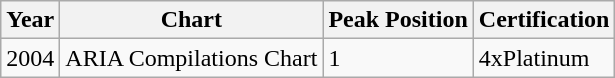<table class="wikitable">
<tr>
<th>Year</th>
<th>Chart</th>
<th>Peak Position</th>
<th>Certification</th>
</tr>
<tr>
<td>2004</td>
<td>ARIA Compilations Chart</td>
<td>1</td>
<td>4xPlatinum</td>
</tr>
</table>
